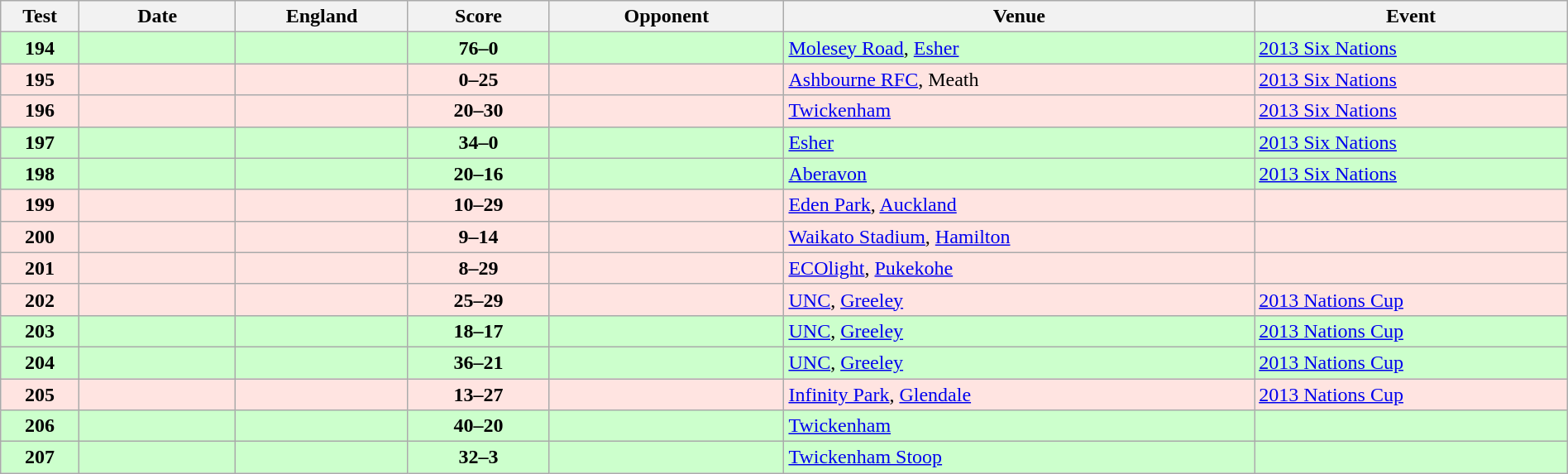<table class="wikitable sortable" style="width:100%">
<tr>
<th style="width:5%">Test</th>
<th style="width:10%">Date</th>
<th style="width:11%">England</th>
<th style="width:9%">Score</th>
<th style="width:15%">Opponent</th>
<th>Venue</th>
<th>Event</th>
</tr>
<tr bgcolor=#ccffcc>
<td align=center><strong>194</strong></td>
<td></td>
<td></td>
<td align="center"><strong>76–0</strong></td>
<td></td>
<td><a href='#'>Molesey Road</a>, <a href='#'>Esher</a></td>
<td><a href='#'>2013 Six Nations</a></td>
</tr>
<tr bgcolor=FFE4E1>
<td align=center><strong>195</strong></td>
<td></td>
<td></td>
<td align="center"><strong>0–25</strong></td>
<td></td>
<td><a href='#'>Ashbourne RFC</a>, Meath</td>
<td><a href='#'>2013 Six Nations</a></td>
</tr>
<tr bgcolor=FFE4E1>
<td align=center><strong>196</strong></td>
<td></td>
<td></td>
<td align="center"><strong>20–30</strong></td>
<td></td>
<td><a href='#'>Twickenham</a></td>
<td><a href='#'>2013 Six Nations</a></td>
</tr>
<tr bgcolor=#ccffcc>
<td align=center><strong>197</strong></td>
<td></td>
<td></td>
<td align="center"><strong>34–0</strong></td>
<td></td>
<td><a href='#'>Esher</a></td>
<td><a href='#'>2013 Six Nations</a></td>
</tr>
<tr bgcolor=#ccffcc>
<td align=center><strong>198</strong></td>
<td></td>
<td></td>
<td align="center"><strong>20–16</strong></td>
<td></td>
<td><a href='#'>Aberavon</a></td>
<td><a href='#'>2013 Six Nations</a></td>
</tr>
<tr bgcolor=FFE4E1>
<td align=center><strong>199</strong></td>
<td></td>
<td></td>
<td align="center"><strong>10–29</strong></td>
<td></td>
<td><a href='#'>Eden Park</a>, <a href='#'>Auckland</a></td>
<td></td>
</tr>
<tr bgcolor=FFE4E1>
<td align="center"><strong>200</strong></td>
<td></td>
<td></td>
<td align="center"><strong>9–14</strong></td>
<td></td>
<td><a href='#'>Waikato Stadium</a>, <a href='#'>Hamilton</a></td>
<td></td>
</tr>
<tr bgcolor=FFE4E1>
<td align="center"><strong>201</strong></td>
<td></td>
<td></td>
<td align="center"><strong>8–29</strong></td>
<td></td>
<td><a href='#'>ECOlight</a>, <a href='#'>Pukekohe</a></td>
<td></td>
</tr>
<tr bgcolor=FFE4E1>
<td align="center"><strong>202</strong></td>
<td></td>
<td></td>
<td align="center"><strong>25–29</strong></td>
<td></td>
<td><a href='#'>UNC</a>, <a href='#'>Greeley</a></td>
<td><a href='#'>2013 Nations Cup</a></td>
</tr>
<tr bgcolor=#ccffcc>
<td align="center"><strong>203</strong></td>
<td></td>
<td></td>
<td align="center"><strong>18–17</strong></td>
<td></td>
<td><a href='#'>UNC</a>, <a href='#'>Greeley</a></td>
<td><a href='#'>2013 Nations Cup</a></td>
</tr>
<tr bgcolor=#ccffcc>
<td align="center"><strong>204</strong></td>
<td></td>
<td></td>
<td align="center"><strong>36–21</strong></td>
<td></td>
<td><a href='#'>UNC</a>, <a href='#'>Greeley</a></td>
<td><a href='#'>2013 Nations Cup</a></td>
</tr>
<tr bgcolor=FFE4E1>
<td align=center><strong>205</strong></td>
<td></td>
<td></td>
<td align="center"><strong>13–27</strong></td>
<td></td>
<td><a href='#'>Infinity Park</a>, <a href='#'>Glendale</a></td>
<td><a href='#'>2013 Nations Cup</a></td>
</tr>
<tr bgcolor=#ccffcc>
<td align=center><strong>206</strong></td>
<td></td>
<td></td>
<td align="center"><strong>40–20</strong></td>
<td></td>
<td><a href='#'>Twickenham</a></td>
<td></td>
</tr>
<tr bgcolor=#ccffcc>
<td align=center><strong>207</strong></td>
<td></td>
<td></td>
<td align="center"><strong>32–3</strong></td>
<td></td>
<td><a href='#'>Twickenham Stoop</a></td>
<td></td>
</tr>
</table>
